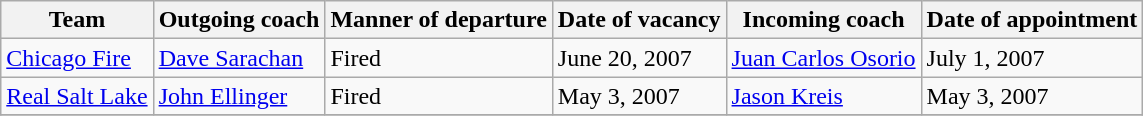<table class="wikitable sortable">
<tr>
<th>Team</th>
<th>Outgoing coach</th>
<th>Manner of departure</th>
<th>Date of vacancy</th>
<th>Incoming coach</th>
<th>Date of appointment</th>
</tr>
<tr>
<td><a href='#'>Chicago Fire</a></td>
<td> <a href='#'>Dave Sarachan</a></td>
<td>Fired</td>
<td>June 20, 2007</td>
<td> <a href='#'>Juan Carlos Osorio</a></td>
<td>July 1, 2007</td>
</tr>
<tr>
<td><a href='#'>Real Salt Lake</a></td>
<td> <a href='#'>John Ellinger</a></td>
<td>Fired</td>
<td>May 3, 2007</td>
<td> <a href='#'>Jason Kreis</a></td>
<td>May 3, 2007</td>
</tr>
<tr>
</tr>
</table>
